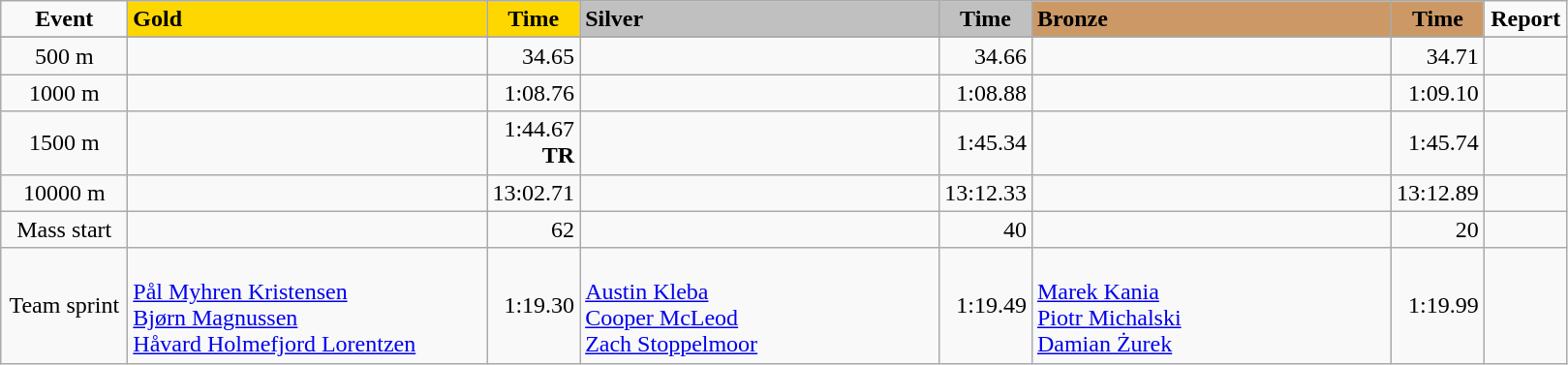<table class="wikitable">
<tr>
<td width="80" align="center"><strong>Event</strong></td>
<td width="240" bgcolor="gold"><strong>Gold</strong></td>
<td width="50" bgcolor="gold" align="center"><strong>Time</strong></td>
<td width="240" bgcolor="silver"><strong>Silver</strong></td>
<td width="50" bgcolor="silver" align="center"><strong>Time</strong></td>
<td width="240" bgcolor="#CC9966"><strong>Bronze</strong></td>
<td width="50" bgcolor="#CC9966" align="center"><strong>Time</strong></td>
<td width="50" align="center"><strong>Report</strong></td>
</tr>
<tr bgcolor="#cccccc">
</tr>
<tr>
<td align="center">500 m</td>
<td></td>
<td align="right">34.65</td>
<td></td>
<td align="right">34.66</td>
<td></td>
<td align="right">34.71</td>
<td align="center"></td>
</tr>
<tr>
<td align="center">1000 m</td>
<td></td>
<td align="right">1:08.76</td>
<td></td>
<td align="right">1:08.88</td>
<td></td>
<td align="right">1:09.10</td>
<td align="center"></td>
</tr>
<tr>
<td align="center">1500 m</td>
<td></td>
<td align="right">1:44.67<br><strong>TR</strong></td>
<td></td>
<td align="right">1:45.34</td>
<td></td>
<td align="right">1:45.74</td>
<td align="center"></td>
</tr>
<tr>
<td align="center">10000 m</td>
<td></td>
<td align="right">13:02.71</td>
<td></td>
<td align="right">13:12.33</td>
<td></td>
<td align="right">13:12.89</td>
<td align="center"></td>
</tr>
<tr>
<td align="center">Mass start</td>
<td></td>
<td align="right">62</td>
<td></td>
<td align="right">40</td>
<td></td>
<td align="right">20</td>
<td align="center"></td>
</tr>
<tr>
<td align="center">Team sprint</td>
<td><br><a href='#'>Pål Myhren Kristensen</a><br><a href='#'>Bjørn Magnussen</a><br><a href='#'>Håvard Holmefjord Lorentzen</a></td>
<td align="right">1:19.30</td>
<td><br><a href='#'>Austin Kleba</a><br><a href='#'>Cooper McLeod</a><br><a href='#'>Zach Stoppelmoor</a></td>
<td align="right">1:19.49</td>
<td><br><a href='#'>Marek Kania</a><br><a href='#'>Piotr Michalski</a><br><a href='#'>Damian Żurek</a></td>
<td align="right">1:19.99</td>
<td align="center"></td>
</tr>
</table>
